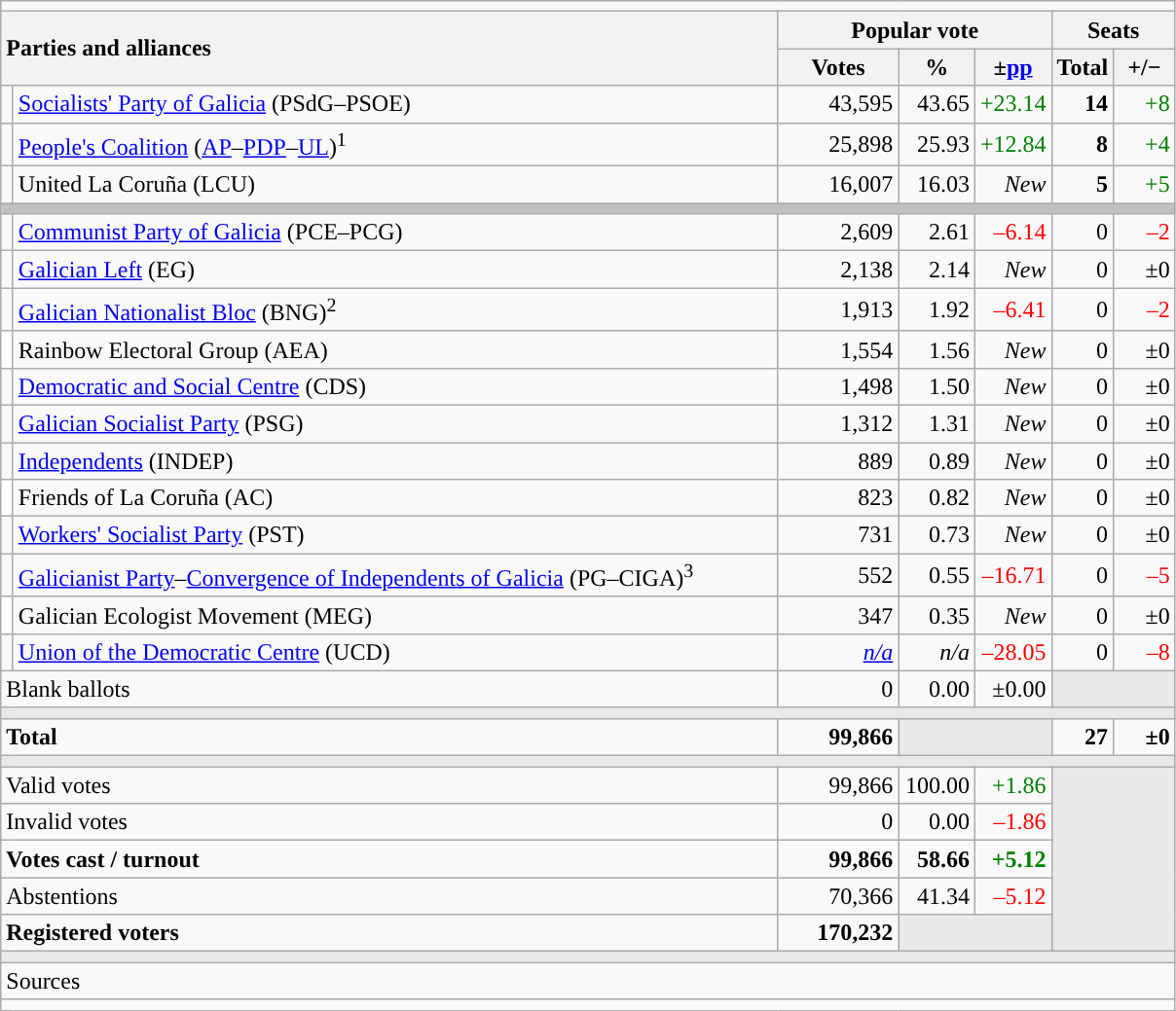<table class="wikitable" style="text-align:right;">
<tr>
<td colspan="7"></td>
</tr>
<tr>
<th style="text-align:left;" rowspan="2" colspan="2" width="525">Parties and alliances</th>
<th colspan="3">Popular vote</th>
<th colspan="2">Seats</th>
</tr>
<tr>
<th width="75">Votes</th>
<th width="45">%</th>
<th width="45">±<a href='#'>pp</a></th>
<th width="35">Total</th>
<th width="35">+/−</th>
</tr>
<tr>
<td width="1" style="color:inherit;background:"></td>
<td align="left"><a href='#'>Socialists' Party of Galicia</a> (PSdG–PSOE)</td>
<td>43,595</td>
<td>43.65</td>
<td style="color:green;">+23.14</td>
<td><strong>14</strong></td>
<td style="color:green;">+8</td>
</tr>
<tr>
<td style="color:inherit;background:"></td>
<td align="left"><a href='#'>People's Coalition</a> (<a href='#'>AP</a>–<a href='#'>PDP</a>–<a href='#'>UL</a>)<sup>1</sup></td>
<td>25,898</td>
<td>25.93</td>
<td style="color:green;">+12.84</td>
<td><strong>8</strong></td>
<td style="color:green;">+4</td>
</tr>
<tr>
<td style="color:inherit;background:"></td>
<td align="left">United La Coruña (LCU)</td>
<td>16,007</td>
<td>16.03</td>
<td><em>New</em></td>
<td><strong>5</strong></td>
<td style="color:green;">+5</td>
</tr>
<tr>
<td colspan="7" bgcolor="#C0C0C0"></td>
</tr>
<tr>
<td style="color:inherit;background:"></td>
<td align="left"><a href='#'>Communist Party of Galicia</a> (PCE–PCG)</td>
<td>2,609</td>
<td>2.61</td>
<td style="color:red;">–6.14</td>
<td>0</td>
<td style="color:red;">–2</td>
</tr>
<tr>
<td style="color:inherit;background:"></td>
<td align="left"><a href='#'>Galician Left</a> (EG)</td>
<td>2,138</td>
<td>2.14</td>
<td><em>New</em></td>
<td>0</td>
<td>±0</td>
</tr>
<tr>
<td style="color:inherit;background:"></td>
<td align="left"><a href='#'>Galician Nationalist Bloc</a> (BNG)<sup>2</sup></td>
<td>1,913</td>
<td>1.92</td>
<td style="color:red;">–6.41</td>
<td>0</td>
<td style="color:red;">–2</td>
</tr>
<tr>
<td bgcolor="white"></td>
<td align="left">Rainbow Electoral Group (AEA)</td>
<td>1,554</td>
<td>1.56</td>
<td><em>New</em></td>
<td>0</td>
<td>±0</td>
</tr>
<tr>
<td style="color:inherit;background:"></td>
<td align="left"><a href='#'>Democratic and Social Centre</a> (CDS)</td>
<td>1,498</td>
<td>1.50</td>
<td><em>New</em></td>
<td>0</td>
<td>±0</td>
</tr>
<tr>
<td style="color:inherit;background:"></td>
<td align="left"><a href='#'>Galician Socialist Party</a> (PSG)</td>
<td>1,312</td>
<td>1.31</td>
<td><em>New</em></td>
<td>0</td>
<td>±0</td>
</tr>
<tr>
<td style="color:inherit;background:"></td>
<td align="left"><a href='#'>Independents</a> (INDEP)</td>
<td>889</td>
<td>0.89</td>
<td><em>New</em></td>
<td>0</td>
<td>±0</td>
</tr>
<tr>
<td bgcolor="white"></td>
<td align="left">Friends of La Coruña (AC)</td>
<td>823</td>
<td>0.82</td>
<td><em>New</em></td>
<td>0</td>
<td>±0</td>
</tr>
<tr>
<td style="color:inherit;background:"></td>
<td align="left"><a href='#'>Workers' Socialist Party</a> (PST)</td>
<td>731</td>
<td>0.73</td>
<td><em>New</em></td>
<td>0</td>
<td>±0</td>
</tr>
<tr>
<td style="color:inherit;background:"></td>
<td align="left"><a href='#'>Galicianist Party</a>–<a href='#'>Convergence of Independents of Galicia</a> (PG–CIGA)<sup>3</sup></td>
<td>552</td>
<td>0.55</td>
<td style="color:red;">–16.71</td>
<td>0</td>
<td style="color:red;">–5</td>
</tr>
<tr>
<td bgcolor="white"></td>
<td align="left">Galician Ecologist Movement (MEG)</td>
<td>347</td>
<td>0.35</td>
<td><em>New</em></td>
<td>0</td>
<td>±0</td>
</tr>
<tr>
<td style="color:inherit;background:"></td>
<td align="left"><a href='#'>Union of the Democratic Centre</a> (UCD)</td>
<td><em><a href='#'>n/a</a></em></td>
<td><em>n/a</em></td>
<td style="color:red;">–28.05</td>
<td>0</td>
<td style="color:red;">–8</td>
</tr>
<tr>
<td align="left" colspan="2">Blank ballots</td>
<td>0</td>
<td>0.00</td>
<td>±0.00</td>
<td bgcolor="#E9E9E9" colspan="2"></td>
</tr>
<tr>
<td colspan="7" bgcolor="#E9E9E9"></td>
</tr>
<tr style="font-weight:bold;">
<td align="left" colspan="2">Total</td>
<td>99,866</td>
<td bgcolor="#E9E9E9" colspan="2"></td>
<td>27</td>
<td>±0</td>
</tr>
<tr>
<td colspan="7" bgcolor="#E9E9E9"></td>
</tr>
<tr>
<td align="left" colspan="2">Valid votes</td>
<td>99,866</td>
<td>100.00</td>
<td style="color:green;">+1.86</td>
<td bgcolor="#E9E9E9" colspan="2" rowspan="5"></td>
</tr>
<tr>
<td align="left" colspan="2">Invalid votes</td>
<td>0</td>
<td>0.00</td>
<td style="color:red;">–1.86</td>
</tr>
<tr style="font-weight:bold;">
<td align="left" colspan="2">Votes cast / turnout</td>
<td>99,866</td>
<td>58.66</td>
<td style="color:green;">+5.12</td>
</tr>
<tr>
<td align="left" colspan="2">Abstentions</td>
<td>70,366</td>
<td>41.34</td>
<td style="color:red;">–5.12</td>
</tr>
<tr style="font-weight:bold;">
<td align="left" colspan="2">Registered voters</td>
<td>170,232</td>
<td bgcolor="#E9E9E9" colspan="2"></td>
</tr>
<tr>
<td colspan="7" bgcolor="#E9E9E9"></td>
</tr>
<tr>
<td align="left" colspan="7">Sources</td>
</tr>
<tr>
<td colspan="7" style="text-align:left; max-width:790px;"></td>
</tr>
</table>
